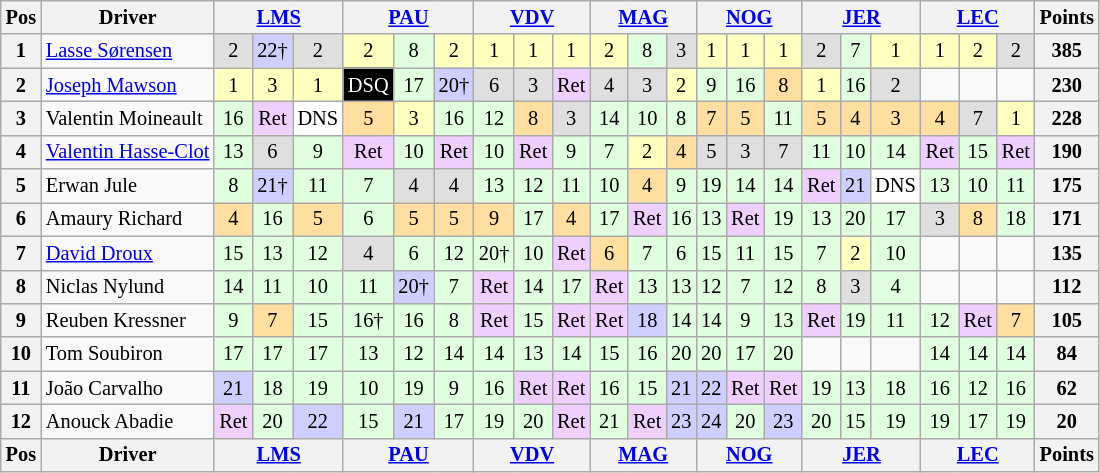<table class="wikitable" style="font-size:85%; text-align:center">
<tr style="background:#f9f9f9" valign="top">
<th valign="middle">Pos</th>
<th valign="middle">Driver</th>
<th colspan=3><a href='#'>LMS</a><br></th>
<th colspan=3><a href='#'>PAU</a><br></th>
<th colspan=3><a href='#'>VDV</a><br></th>
<th colspan=3><a href='#'>MAG</a><br></th>
<th colspan=3><a href='#'>NOG</a><br></th>
<th colspan=3><a href='#'>JER</a><br></th>
<th colspan=3><a href='#'>LEC</a><br></th>
<th valign="middle">Points</th>
</tr>
<tr>
<th>1</th>
<td align=left> <a href='#'>Lasse Sørensen</a></td>
<td style="background:#DFDFDF;">2</td>
<td style="background:#CFCFFF;">22†</td>
<td style="background:#DFDFDF;">2</td>
<td style="background:#FFFFBF;">2</td>
<td style="background:#DFFFDF;">8</td>
<td style="background:#FFFFBF;">2</td>
<td style="background:#FFFFBF;">1</td>
<td style="background:#FFFFBF;">1</td>
<td style="background:#FFFFBF;">1</td>
<td style="background:#FFFFBF;">2</td>
<td style="background:#DFFFDF;">8</td>
<td style="background:#DFDFDF;">3</td>
<td style="background:#FFFFBF;">1</td>
<td style="background:#FFFFBF;">1</td>
<td style="background:#FFFFBF;">1</td>
<td style="background:#DFDFDF;">2</td>
<td style="background:#DFFFDF;">7</td>
<td style="background:#FFFFBF;">1</td>
<td style="background:#FFFFBF;">1</td>
<td style="background:#FFFFBF;">2</td>
<td style="background:#DFDFDF;">2</td>
<th>385</th>
</tr>
<tr>
<th>2</th>
<td align=left> <a href='#'>Joseph Mawson</a></td>
<td style="background:#FFFFBF;">1</td>
<td style="background:#FFFFBF;">3</td>
<td style="background:#FFFFBF;">1</td>
<td style="background:black; color:white;">DSQ</td>
<td style="background:#DFFFDF;">17</td>
<td style="background:#CFCFFF;">20†</td>
<td style="background:#DFDFDF;">6</td>
<td style="background:#DFDFDF;">3</td>
<td style="background:#EFCFFF;">Ret</td>
<td style="background:#DFDFDF;">4</td>
<td style="background:#DFDFDF;">3</td>
<td style="background:#FFFFBF;">2</td>
<td style="background:#DFFFDF;">9</td>
<td style="background:#DFFFDF;">16</td>
<td style="background:#FFDF9F;">8</td>
<td style="background:#FFFFBF;">1</td>
<td style="background:#DFFFDF;">16</td>
<td style="background:#DFDFDF;">2</td>
<td></td>
<td></td>
<td></td>
<th>230</th>
</tr>
<tr>
<th>3</th>
<td align=left> Valentin Moineault</td>
<td style="background:#DFFFDF;">16</td>
<td style="background:#EFCFFF;">Ret</td>
<td style="background:#FFFFFF;">DNS</td>
<td style="background:#FFDF9F;">5</td>
<td style="background:#FFFFBF;">3</td>
<td style="background:#DFFFDF;">16</td>
<td style="background:#DFFFDF;">12</td>
<td style="background:#FFDF9F;">8</td>
<td style="background:#DFDFDF;">3</td>
<td style="background:#DFFFDF;">14</td>
<td style="background:#DFFFDF;">10</td>
<td style="background:#DFFFDF;">8</td>
<td style="background:#FFDF9F;">7</td>
<td style="background:#FFDF9F;">5</td>
<td style="background:#DFFFDF;">11</td>
<td style="background:#FFDF9F;">5</td>
<td style="background:#FFDF9F;">4</td>
<td style="background:#FFDF9F;">3</td>
<td style="background:#FFDF9F;">4</td>
<td style="background:#DFDFDF;">7</td>
<td style="background:#FFFFBF;">1</td>
<th>228</th>
</tr>
<tr>
<th>4</th>
<td align=left> <a href='#'>Valentin Hasse-Clot</a></td>
<td style="background:#DFFFDF;">13</td>
<td style="background:#DFDFDF;">6</td>
<td style="background:#DFFFDF;">9</td>
<td style="background:#EFCFFF;">Ret</td>
<td style="background:#DFFFDF;">10</td>
<td style="background:#EFCFFF;">Ret</td>
<td style="background:#DFFFDF;">10</td>
<td style="background:#EFCFFF;">Ret</td>
<td style="background:#DFFFDF;">9</td>
<td style="background:#DFFFDF;">7</td>
<td style="background:#FFFFBF;">2</td>
<td style="background:#FFDF9F;">4</td>
<td style="background:#DFDFDF;">5</td>
<td style="background:#DFDFDF;">3</td>
<td style="background:#DFDFDF;">7</td>
<td style="background:#DFFFDF;">11</td>
<td style="background:#DFFFDF;">10</td>
<td style="background:#DFFFDF;">14</td>
<td style="background:#EFCFFF;">Ret</td>
<td style="background:#DFFFDF;">15</td>
<td style="background:#EFCFFF;">Ret</td>
<th>190</th>
</tr>
<tr>
<th>5</th>
<td align=left> Erwan Jule</td>
<td style="background:#DFFFDF;">8</td>
<td style="background:#CFCFFF;">21†</td>
<td style="background:#DFFFDF;">11</td>
<td style="background:#DFFFDF;">7</td>
<td style="background:#DFDFDF;">4</td>
<td style="background:#DFDFDF;">4</td>
<td style="background:#DFFFDF;">13</td>
<td style="background:#DFFFDF;">12</td>
<td style="background:#DFFFDF;">11</td>
<td style="background:#DFFFDF;">10</td>
<td style="background:#FFDF9F;">4</td>
<td style="background:#DFFFDF;">9</td>
<td style="background:#DFFFDF;">19</td>
<td style="background:#DFFFDF;">14</td>
<td style="background:#DFFFDF;">14</td>
<td style="background:#EFCFFF;">Ret</td>
<td style="background:#CFCFFF;">21</td>
<td style="background:#FFFFFF;">DNS</td>
<td style="background:#DFFFDF;">13</td>
<td style="background:#DFFFDF;">10</td>
<td style="background:#DFFFDF;">11</td>
<th>175</th>
</tr>
<tr>
<th>6</th>
<td align=left> Amaury Richard</td>
<td style="background:#FFDF9F;">4</td>
<td style="background:#DFFFDF;">16</td>
<td style="background:#FFDF9F;">5</td>
<td style="background:#DFFFDF;">6</td>
<td style="background:#FFDF9F;">5</td>
<td style="background:#FFDF9F;">5</td>
<td style="background:#FFDF9F;">9</td>
<td style="background:#DFFFDF;">17</td>
<td style="background:#FFDF9F;">4</td>
<td style="background:#DFFFDF;">17</td>
<td style="background:#EFCFFF;">Ret</td>
<td style="background:#DFFFDF;">16</td>
<td style="background:#DFFFDF;">13</td>
<td style="background:#EFCFFF;">Ret</td>
<td style="background:#DFFFDF;">19</td>
<td style="background:#DFFFDF;">13</td>
<td style="background:#DFFFDF;">20</td>
<td style="background:#DFFFDF;">17</td>
<td style="background:#DFDFDF;">3</td>
<td style="background:#FFDF9F;">8</td>
<td style="background:#DFFFDF;">18</td>
<th>171</th>
</tr>
<tr>
<th>7</th>
<td align=left> <a href='#'>David Droux</a></td>
<td style="background:#DFFFDF;">15</td>
<td style="background:#DFFFDF;">13</td>
<td style="background:#DFFFDF;">12</td>
<td style="background:#DFDFDF;">4</td>
<td style="background:#DFFFDF;">6</td>
<td style="background:#DFFFDF;">12</td>
<td style="background:#DFFFDF;">20†</td>
<td style="background:#DFFFDF;">10</td>
<td style="background:#EFCFFF;">Ret</td>
<td style="background:#FFDF9F;">6</td>
<td style="background:#DFFFDF;">7</td>
<td style="background:#DFFFDF;">6</td>
<td style="background:#DFFFDF;">15</td>
<td style="background:#DFFFDF;">11</td>
<td style="background:#DFFFDF;">15</td>
<td style="background:#DFFFDF;">7</td>
<td style="background:#FFFFBF;">2</td>
<td style="background:#DFFFDF;">10</td>
<td></td>
<td></td>
<td></td>
<th>135</th>
</tr>
<tr>
<th>8</th>
<td align=left> Niclas Nylund</td>
<td style="background:#DFFFDF;">14</td>
<td style="background:#DFFFDF;">11</td>
<td style="background:#DFFFDF;">10</td>
<td style="background:#DFFFDF;">11</td>
<td style="background:#CFCFFF;">20†</td>
<td style="background:#DFFFDF;">7</td>
<td style="background:#EFCFFF;">Ret</td>
<td style="background:#DFFFDF;">14</td>
<td style="background:#DFFFDF;">17</td>
<td style="background:#EFCFFF;">Ret</td>
<td style="background:#DFFFDF;">13</td>
<td style="background:#DFFFDF;">13</td>
<td style="background:#DFFFDF;">12</td>
<td style="background:#DFFFDF;">7</td>
<td style="background:#DFFFDF;">12</td>
<td style="background:#DFFFDF;">8</td>
<td style="background:#DFDFDF;">3</td>
<td style="background:#DFFFDF;">4</td>
<td></td>
<td></td>
<td></td>
<th>112</th>
</tr>
<tr>
<th>9</th>
<td align=left> Reuben Kressner</td>
<td style="background:#DFFFDF;">9</td>
<td style="background:#FFDF9F;">7</td>
<td style="background:#DFFFDF;">15</td>
<td style="background:#DFFFDF;">16†</td>
<td style="background:#DFFFDF;">16</td>
<td style="background:#DFFFDF;">8</td>
<td style="background:#EFCFFF;">Ret</td>
<td style="background:#DFFFDF;">15</td>
<td style="background:#EFCFFF;">Ret</td>
<td style="background:#EFCFFF;">Ret</td>
<td style="background:#CFCFFF;">18</td>
<td style="background:#DFFFDF;">14</td>
<td style="background:#DFFFDF;">14</td>
<td style="background:#DFFFDF;">9</td>
<td style="background:#DFFFDF;">13</td>
<td style="background:#EFCFFF;">Ret</td>
<td style="background:#DFFFDF;">19</td>
<td style="background:#DFFFDF;">11</td>
<td style="background:#DFFFDF;">12</td>
<td style="background:#EFCFFF;">Ret</td>
<td style="background:#FFDF9F;">7</td>
<th>105</th>
</tr>
<tr>
<th>10</th>
<td align=left> Tom Soubiron</td>
<td style="background:#DFFFDF;">17</td>
<td style="background:#DFFFDF;">17</td>
<td style="background:#DFFFDF;">17</td>
<td style="background:#DFFFDF;">13</td>
<td style="background:#DFFFDF;">12</td>
<td style="background:#DFFFDF;">14</td>
<td style="background:#DFFFDF;">14</td>
<td style="background:#DFFFDF;">13</td>
<td style="background:#DFFFDF;">14</td>
<td style="background:#DFFFDF;">15</td>
<td style="background:#DFFFDF;">16</td>
<td style="background:#DFFFDF;">20</td>
<td style="background:#DFFFDF;">20</td>
<td style="background:#DFFFDF;">17</td>
<td style="background:#DFFFDF;">20</td>
<td></td>
<td></td>
<td></td>
<td style="background:#DFFFDF;">14</td>
<td style="background:#DFFFDF;">14</td>
<td style="background:#DFFFDF;">14</td>
<th>84</th>
</tr>
<tr>
<th>11</th>
<td align=left> João Carvalho</td>
<td style="background:#CFCFFF;">21</td>
<td style="background:#DFFFDF;">18</td>
<td style="background:#DFFFDF;">19</td>
<td style="background:#DFFFDF;">10</td>
<td style="background:#DFFFDF;">19</td>
<td style="background:#DFFFDF;">9</td>
<td style="background:#DFFFDF;">16</td>
<td style="background:#EFCFFF;">Ret</td>
<td style="background:#EFCFFF;">Ret</td>
<td style="background:#DFFFDF;">16</td>
<td style="background:#DFFFDF;">15</td>
<td style="background:#CFCFFF;">21</td>
<td style="background:#CFCFFF;">22</td>
<td style="background:#EFCFFF;">Ret</td>
<td style="background:#EFCFFF;">Ret</td>
<td style="background:#DFFFDF;">19</td>
<td style="background:#DFFFDF;">13</td>
<td style="background:#DFFFDF;">18</td>
<td style="background:#DFFFDF;">16</td>
<td style="background:#DFFFDF;">12</td>
<td style="background:#DFFFDF;">16</td>
<th>62</th>
</tr>
<tr>
<th>12</th>
<td align=left> Anouck Abadie</td>
<td style="background:#EFCFFF;">Ret</td>
<td style="background:#DFFFDF;">20</td>
<td style="background:#CFCFFF;">22</td>
<td style="background:#DFFFDF;">15</td>
<td style="background:#CFCFFF;">21</td>
<td style="background:#DFFFDF;">17</td>
<td style="background:#DFFFDF;">19</td>
<td style="background:#DFFFDF;">20</td>
<td style="background:#EFCFFF;">Ret</td>
<td style="background:#DFFFDF;">21</td>
<td style="background:#EFCFFF;">Ret</td>
<td style="background:#CFCFFF;">23</td>
<td style="background:#CFCFFF;">24</td>
<td style="background:#DFFFDF;">20</td>
<td style="background:#CFCFFF;">23</td>
<td style="background:#DFFFDF;">20</td>
<td style="background:#DFFFDF;">15</td>
<td style="background:#DFFFDF;">19</td>
<td style="background:#DFFFDF;">19</td>
<td style="background:#DFFFDF;">17</td>
<td style="background:#DFFFDF;">19</td>
<th>20</th>
</tr>
<tr style="background:#f9f9f9" valign="top">
<th valign="middle">Pos</th>
<th valign="middle">Driver</th>
<th colspan=3><a href='#'>LMS</a><br></th>
<th colspan=3><a href='#'>PAU</a><br></th>
<th colspan=3><a href='#'>VDV</a><br></th>
<th colspan=3><a href='#'>MAG</a><br></th>
<th colspan=3><a href='#'>NOG</a><br></th>
<th colspan=3><a href='#'>JER</a><br></th>
<th colspan=3><a href='#'>LEC</a><br></th>
<th valign="middle">Points</th>
</tr>
</table>
